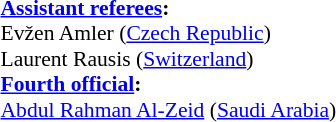<table width=100% style="font-size: 90%">
<tr>
<td><br><strong><a href='#'>Assistant referees</a>:</strong>
<br>Evžen Amler (<a href='#'>Czech Republic</a>)
<br>Laurent Rausis (<a href='#'>Switzerland</a>)
<br><strong><a href='#'>Fourth official</a>:</strong>
<br><a href='#'>Abdul Rahman Al-Zeid</a> (<a href='#'>Saudi Arabia</a>)</td>
</tr>
</table>
